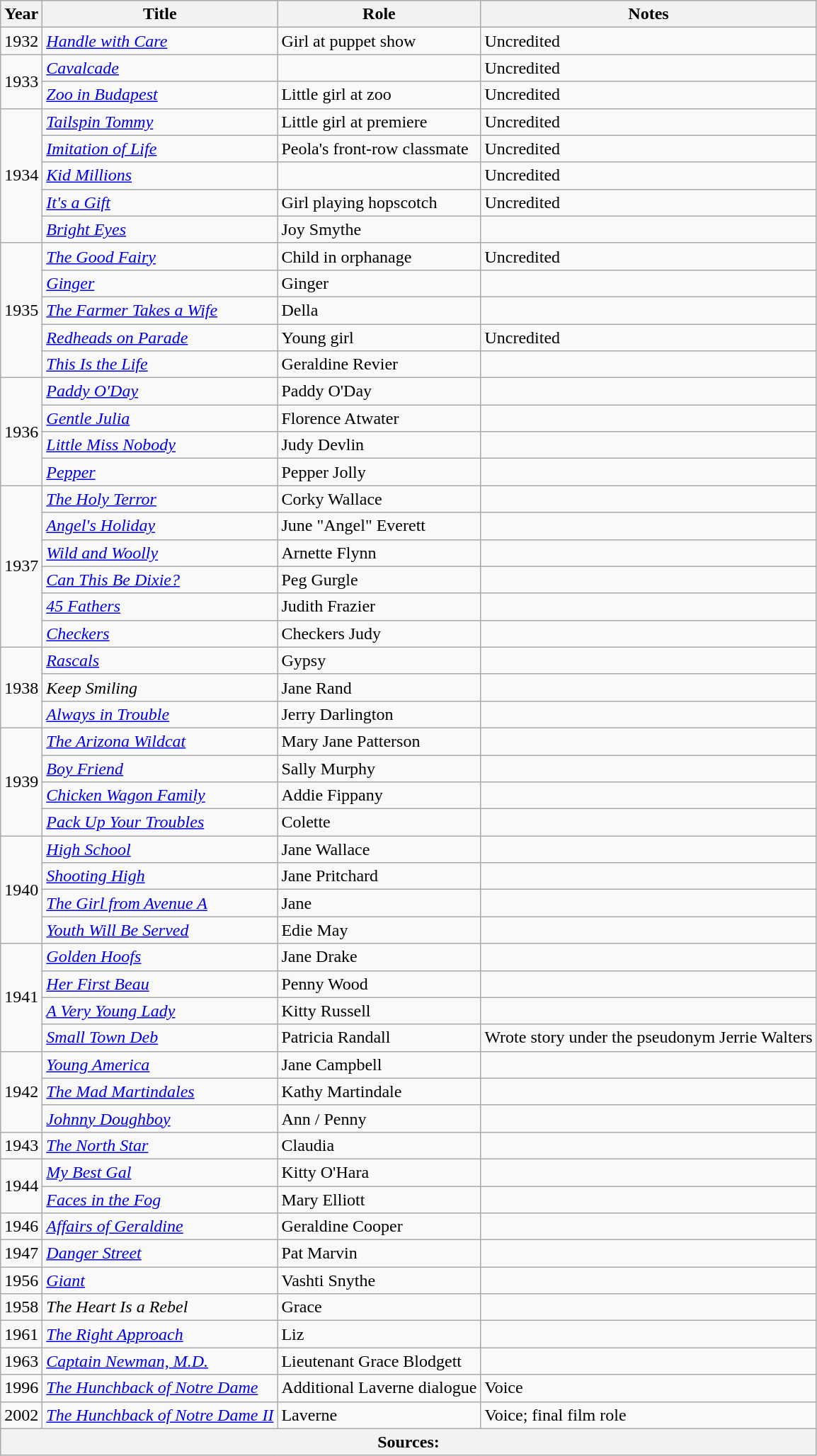<table class="wikitable sortable">
<tr>
<th>Year</th>
<th>Title</th>
<th>Role</th>
<th>Notes</th>
</tr>
<tr>
<td>1932</td>
<td><em><a href='#'>Handle with Care</a></em></td>
<td>Girl at puppet show</td>
<td>Uncredited</td>
</tr>
<tr>
<td rowspan=2>1933</td>
<td><em><a href='#'>Cavalcade</a></em></td>
<td></td>
<td>Uncredited</td>
</tr>
<tr>
<td><em><a href='#'>Zoo in Budapest</a></em></td>
<td>Little girl at zoo</td>
<td>Uncredited</td>
</tr>
<tr>
<td rowspan=5>1934</td>
<td><em><a href='#'>Tailspin Tommy</a></em></td>
<td>Little girl at premiere</td>
<td>Uncredited</td>
</tr>
<tr>
<td><em><a href='#'>Imitation of Life</a></em></td>
<td>Peola's front-row classmate</td>
<td>Uncredited</td>
</tr>
<tr>
<td><em><a href='#'>Kid Millions</a></em></td>
<td></td>
<td>Uncredited</td>
</tr>
<tr>
<td><em><a href='#'>It's a Gift</a></em></td>
<td>Girl playing hopscotch</td>
<td>Uncredited</td>
</tr>
<tr>
<td><em><a href='#'>Bright Eyes</a></em></td>
<td>Joy Smythe</td>
<td></td>
</tr>
<tr>
<td rowspan=5>1935</td>
<td><em><a href='#'>The Good Fairy</a></em></td>
<td>Child in orphanage</td>
<td>Uncredited</td>
</tr>
<tr>
<td><em><a href='#'>Ginger</a></em></td>
<td>Ginger</td>
<td></td>
</tr>
<tr>
<td><em><a href='#'>The Farmer Takes a Wife</a></em></td>
<td>Della</td>
<td></td>
</tr>
<tr>
<td><em><a href='#'>Redheads on Parade</a></em></td>
<td>Young girl</td>
<td>Uncredited</td>
</tr>
<tr>
<td><em><a href='#'>This Is the Life</a></em></td>
<td>Geraldine Revier</td>
<td></td>
</tr>
<tr>
<td rowspan=4>1936</td>
<td><em><a href='#'>Paddy O'Day</a></em></td>
<td>Paddy O'Day</td>
<td></td>
</tr>
<tr>
<td><em><a href='#'>Gentle Julia</a></em></td>
<td>Florence Atwater</td>
<td></td>
</tr>
<tr>
<td><em><a href='#'>Little Miss Nobody</a></em></td>
<td>Judy Devlin</td>
<td></td>
</tr>
<tr>
<td><em><a href='#'>Pepper</a></em></td>
<td>Pepper Jolly</td>
<td></td>
</tr>
<tr>
<td rowspan=6>1937</td>
<td><em><a href='#'>The Holy Terror</a></em></td>
<td>Corky Wallace</td>
<td></td>
</tr>
<tr>
<td><em><a href='#'>Angel's Holiday</a></em></td>
<td>June "Angel" Everett</td>
<td></td>
</tr>
<tr>
<td><em><a href='#'>Wild and Woolly</a></em></td>
<td>Arnette Flynn</td>
<td></td>
</tr>
<tr>
<td><em><a href='#'>Can This Be Dixie?</a></em></td>
<td>Peg Gurgle</td>
<td></td>
</tr>
<tr>
<td><em><a href='#'>45 Fathers</a></em></td>
<td>Judith Frazier</td>
<td></td>
</tr>
<tr>
<td><em><a href='#'>Checkers</a></em></td>
<td>Checkers Judy</td>
<td></td>
</tr>
<tr>
<td rowspan=3>1938</td>
<td><em><a href='#'>Rascals</a></em></td>
<td>Gypsy</td>
<td></td>
</tr>
<tr>
<td><em>Keep Smiling</em></td>
<td>Jane Rand</td>
<td></td>
</tr>
<tr>
<td><em><a href='#'>Always in Trouble</a></em></td>
<td>Jerry Darlington</td>
<td></td>
</tr>
<tr>
<td rowspan=4>1939</td>
<td><em><a href='#'>The Arizona Wildcat</a></em></td>
<td>Mary Jane Patterson</td>
<td></td>
</tr>
<tr>
<td><em><a href='#'>Boy Friend</a></em></td>
<td>Sally Murphy</td>
<td></td>
</tr>
<tr>
<td><em><a href='#'>Chicken Wagon Family</a></em></td>
<td>Addie Fippany</td>
<td></td>
</tr>
<tr>
<td><em><a href='#'>Pack Up Your Troubles</a></em></td>
<td>Colette</td>
<td></td>
</tr>
<tr>
<td rowspan=4>1940</td>
<td><em><a href='#'>High School</a></em></td>
<td>Jane Wallace</td>
<td></td>
</tr>
<tr>
<td><em><a href='#'>Shooting High</a></em></td>
<td>Jane Pritchard</td>
<td></td>
</tr>
<tr>
<td><em><a href='#'>The Girl from Avenue A</a></em></td>
<td>Jane</td>
<td></td>
</tr>
<tr>
<td><em><a href='#'>Youth Will Be Served</a></em></td>
<td>Edie May</td>
<td></td>
</tr>
<tr>
<td rowspan=4>1941</td>
<td><em><a href='#'>Golden Hoofs</a></em></td>
<td>Jane Drake</td>
<td></td>
</tr>
<tr>
<td><em><a href='#'>Her First Beau</a></em></td>
<td>Penny Wood</td>
<td></td>
</tr>
<tr>
<td><em><a href='#'>A Very Young Lady</a></em></td>
<td>Kitty Russell</td>
<td></td>
</tr>
<tr>
<td><em><a href='#'>Small Town Deb</a></em></td>
<td>Patricia Randall</td>
<td>Wrote story under the pseudonym Jerrie Walters</td>
</tr>
<tr>
<td rowspan=3>1942</td>
<td><em><a href='#'>Young America</a></em></td>
<td>Jane Campbell</td>
<td></td>
</tr>
<tr>
<td><em><a href='#'>The Mad Martindales</a></em></td>
<td>Kathy Martindale</td>
<td></td>
</tr>
<tr>
<td><em><a href='#'>Johnny Doughboy</a></em></td>
<td>Ann / Penny</td>
<td></td>
</tr>
<tr>
<td>1943</td>
<td><em><a href='#'>The North Star</a></em></td>
<td>Claudia</td>
<td></td>
</tr>
<tr>
<td rowspan=2>1944</td>
<td><em><a href='#'>My Best Gal</a></em></td>
<td>Kitty O'Hara</td>
<td></td>
</tr>
<tr>
<td><em><a href='#'>Faces in the Fog</a></em></td>
<td>Mary Elliott</td>
<td></td>
</tr>
<tr>
<td>1946</td>
<td><em><a href='#'>Affairs of Geraldine</a></em></td>
<td>Geraldine Cooper</td>
<td></td>
</tr>
<tr>
<td>1947</td>
<td><em><a href='#'>Danger Street</a></em></td>
<td>Pat Marvin</td>
<td></td>
</tr>
<tr>
<td>1956</td>
<td><em><a href='#'>Giant</a></em></td>
<td>Vashti Snythe</td>
<td></td>
</tr>
<tr>
<td>1958</td>
<td><em>The Heart Is a Rebel</em></td>
<td>Grace</td>
<td></td>
</tr>
<tr>
<td>1961</td>
<td><em><a href='#'>The Right Approach</a></em></td>
<td>Liz</td>
<td></td>
</tr>
<tr>
<td>1963</td>
<td><em><a href='#'>Captain Newman, M.D.</a></em></td>
<td>Lieutenant Grace Blodgett</td>
<td></td>
</tr>
<tr>
<td>1996</td>
<td><em><a href='#'>The Hunchback of Notre Dame</a></em></td>
<td>Additional Laverne dialogue</td>
<td>Voice</td>
</tr>
<tr>
<td>2002</td>
<td><em><a href='#'>The Hunchback of Notre Dame II</a></em></td>
<td>Laverne</td>
<td>Voice; final film role</td>
</tr>
<tr>
<th colspan=4>Sources:</th>
</tr>
</table>
